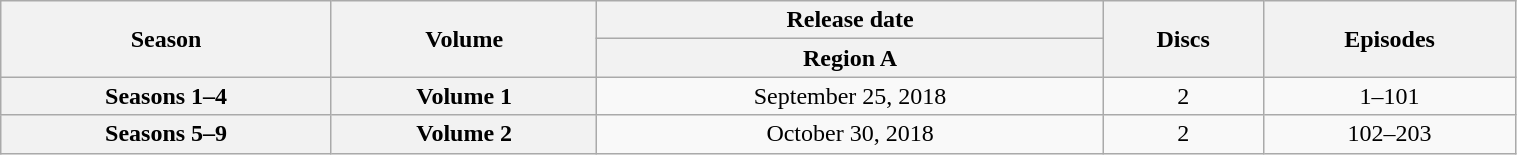<table class="wikitable" style="width: 80%; text-align: center;">
<tr>
<th rowspan=2>Season</th>
<th rowspan=2>Volume</th>
<th colspan=1>Release date</th>
<th rowspan=2>Discs</th>
<th rowspan=2>Episodes</th>
</tr>
<tr>
<th>Region A</th>
</tr>
<tr>
<th>Seasons 1–4</th>
<th>Volume 1</th>
<td>September 25, 2018</td>
<td>2</td>
<td>1–101</td>
</tr>
<tr>
<th>Seasons 5–9</th>
<th>Volume 2</th>
<td>October 30, 2018</td>
<td>2</td>
<td>102–203</td>
</tr>
</table>
